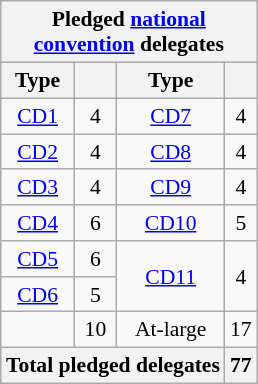<table class="wikitable sortable" style="font-size:90%;text-align:center;float:right;padding:5px;">
<tr>
<th colspan="4">Pledged <a href='#'>national<br>convention</a> delegates</th>
</tr>
<tr>
<th>Type</th>
<th></th>
<th>Type</th>
<th></th>
</tr>
<tr>
<td><a href='#'>CD1</a></td>
<td>4</td>
<td><a href='#'>CD7</a></td>
<td>4</td>
</tr>
<tr>
<td><a href='#'>CD2</a></td>
<td>4</td>
<td><a href='#'>CD8</a></td>
<td>4</td>
</tr>
<tr>
<td><a href='#'>CD3</a></td>
<td>4</td>
<td><a href='#'>CD9</a></td>
<td>4</td>
</tr>
<tr>
<td><a href='#'>CD4</a></td>
<td>6</td>
<td><a href='#'>CD10</a></td>
<td>5</td>
</tr>
<tr>
<td><a href='#'>CD5</a></td>
<td>6</td>
<td rowspan="2"><a href='#'>CD11</a></td>
<td rowspan="2">4</td>
</tr>
<tr>
<td><a href='#'>CD6</a></td>
<td>5</td>
</tr>
<tr>
<td></td>
<td>10</td>
<td>At-large</td>
<td>17</td>
</tr>
<tr>
<th colspan="3">Total pledged delegates</th>
<th>77</th>
</tr>
</table>
